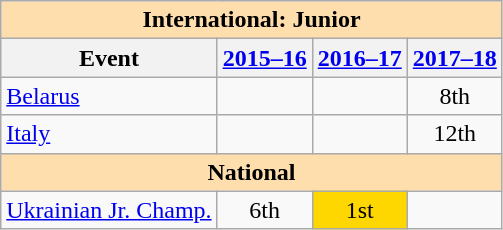<table class="wikitable" style="text-align:center">
<tr>
<th style="background-color: #ffdead; " colspan=4 align=center>International: Junior</th>
</tr>
<tr>
<th>Event</th>
<th><a href='#'>2015–16</a></th>
<th><a href='#'>2016–17</a></th>
<th><a href='#'>2017–18</a></th>
</tr>
<tr>
<td align=left> <a href='#'>Belarus</a></td>
<td></td>
<td></td>
<td>8th</td>
</tr>
<tr>
<td align=left> <a href='#'>Italy</a></td>
<td></td>
<td></td>
<td>12th</td>
</tr>
<tr>
<th style="background-color: #ffdead; " colspan=4 align=center>National</th>
</tr>
<tr>
<td align=left><a href='#'>Ukrainian Jr. Champ.</a></td>
<td>6th</td>
<td bgcolor=gold>1st</td>
<td></td>
</tr>
</table>
